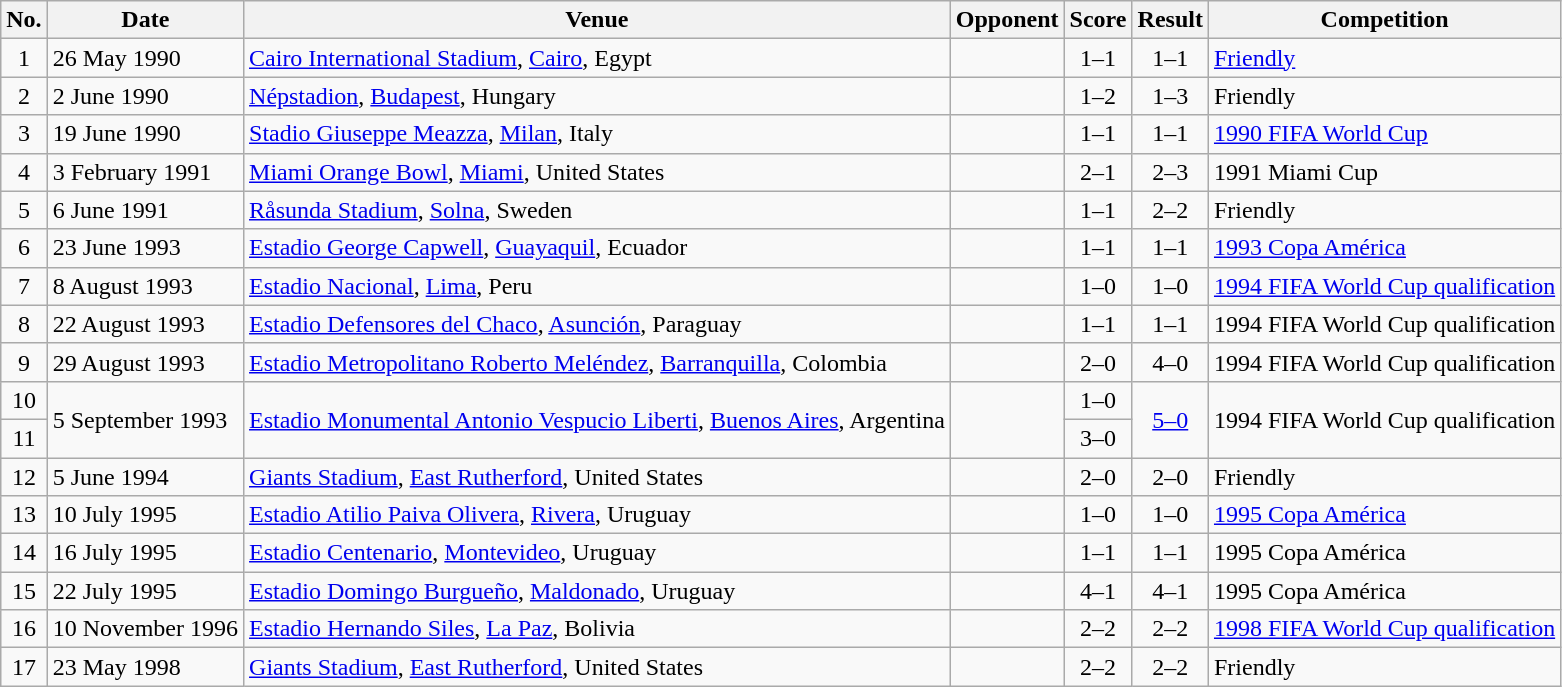<table class="wikitable sortable">
<tr>
<th scope="col">No.</th>
<th scope="col">Date</th>
<th scope="col">Venue</th>
<th scope="col">Opponent</th>
<th scope="col">Score</th>
<th scope="col">Result</th>
<th scope="col">Competition</th>
</tr>
<tr>
<td align="center">1</td>
<td>26 May 1990</td>
<td><a href='#'>Cairo International Stadium</a>, <a href='#'>Cairo</a>, Egypt</td>
<td></td>
<td align="center">1–1</td>
<td align="center">1–1</td>
<td><a href='#'>Friendly</a></td>
</tr>
<tr>
<td align="center">2</td>
<td>2 June 1990</td>
<td><a href='#'>Népstadion</a>, <a href='#'>Budapest</a>, Hungary</td>
<td></td>
<td align="center">1–2</td>
<td align="center">1–3</td>
<td>Friendly</td>
</tr>
<tr>
<td align="center">3</td>
<td>19 June 1990</td>
<td><a href='#'>Stadio Giuseppe Meazza</a>, <a href='#'>Milan</a>, Italy</td>
<td></td>
<td align="center">1–1</td>
<td align="center">1–1</td>
<td><a href='#'>1990 FIFA World Cup</a></td>
</tr>
<tr>
<td align="center">4</td>
<td>3 February 1991</td>
<td><a href='#'>Miami Orange Bowl</a>, <a href='#'>Miami</a>, United States</td>
<td></td>
<td align="center">2–1</td>
<td align="center">2–3</td>
<td>1991 Miami Cup</td>
</tr>
<tr>
<td align="center">5</td>
<td>6 June 1991</td>
<td><a href='#'>Råsunda Stadium</a>, <a href='#'>Solna</a>, Sweden</td>
<td></td>
<td align="center">1–1</td>
<td align="center">2–2</td>
<td>Friendly</td>
</tr>
<tr>
<td align="center">6</td>
<td>23 June 1993</td>
<td><a href='#'>Estadio George Capwell</a>, <a href='#'>Guayaquil</a>, Ecuador</td>
<td></td>
<td align="center">1–1</td>
<td align="center">1–1</td>
<td><a href='#'>1993 Copa América</a></td>
</tr>
<tr>
<td align="center">7</td>
<td>8 August 1993</td>
<td><a href='#'>Estadio Nacional</a>, <a href='#'>Lima</a>, Peru</td>
<td></td>
<td align="center">1–0</td>
<td align="center">1–0</td>
<td><a href='#'>1994 FIFA World Cup qualification</a></td>
</tr>
<tr>
<td align="center">8</td>
<td>22 August 1993</td>
<td><a href='#'>Estadio Defensores del Chaco</a>, <a href='#'>Asunción</a>, Paraguay</td>
<td></td>
<td align="center">1–1</td>
<td align="center">1–1</td>
<td>1994 FIFA World Cup qualification</td>
</tr>
<tr>
<td align="center">9</td>
<td>29 August 1993</td>
<td><a href='#'>Estadio Metropolitano Roberto Meléndez</a>, <a href='#'>Barranquilla</a>, Colombia</td>
<td></td>
<td align="center">2–0</td>
<td align="center">4–0</td>
<td>1994 FIFA World Cup qualification</td>
</tr>
<tr>
<td align="center">10</td>
<td rowspan="2">5 September 1993</td>
<td rowspan="2"><a href='#'>Estadio Monumental Antonio Vespucio Liberti</a>, <a href='#'>Buenos Aires</a>, Argentina</td>
<td rowspan="2"></td>
<td align="center">1–0</td>
<td rowspan="2" align="center"><a href='#'>5–0</a></td>
<td rowspan="2">1994 FIFA World Cup qualification</td>
</tr>
<tr>
<td align="center">11</td>
<td align="center">3–0</td>
</tr>
<tr>
<td align="center">12</td>
<td>5 June 1994</td>
<td><a href='#'>Giants Stadium</a>, <a href='#'>East Rutherford</a>, United States</td>
<td></td>
<td align="center">2–0</td>
<td align="center">2–0</td>
<td>Friendly</td>
</tr>
<tr>
<td align="center">13</td>
<td>10 July 1995</td>
<td><a href='#'>Estadio Atilio Paiva Olivera</a>, <a href='#'>Rivera</a>, Uruguay</td>
<td></td>
<td align="center">1–0</td>
<td align="center">1–0</td>
<td><a href='#'>1995 Copa América</a></td>
</tr>
<tr>
<td align="center">14</td>
<td>16 July 1995</td>
<td><a href='#'>Estadio Centenario</a>, <a href='#'>Montevideo</a>, Uruguay</td>
<td></td>
<td align="center">1–1</td>
<td align="center">1–1</td>
<td>1995 Copa América</td>
</tr>
<tr>
<td align="center">15</td>
<td>22 July 1995</td>
<td><a href='#'>Estadio Domingo Burgueño</a>, <a href='#'>Maldonado</a>, Uruguay</td>
<td></td>
<td align="center">4–1</td>
<td align="center">4–1</td>
<td>1995 Copa América</td>
</tr>
<tr>
<td align="center">16</td>
<td>10 November 1996</td>
<td><a href='#'>Estadio Hernando Siles</a>, <a href='#'>La Paz</a>, Bolivia</td>
<td></td>
<td align="center">2–2</td>
<td align="center">2–2</td>
<td><a href='#'>1998 FIFA World Cup qualification</a></td>
</tr>
<tr>
<td align="center">17</td>
<td>23 May 1998</td>
<td><a href='#'>Giants Stadium</a>, <a href='#'>East Rutherford</a>, United States</td>
<td></td>
<td align="center">2–2</td>
<td align="center">2–2</td>
<td>Friendly</td>
</tr>
</table>
